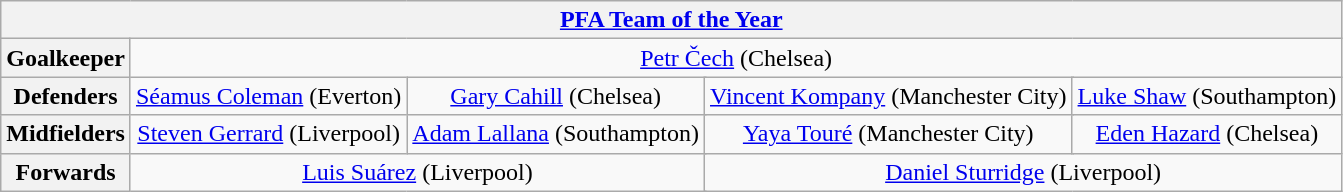<table class="wikitable" style="text-align:center">
<tr>
<th colspan="12"><a href='#'>PFA Team of the Year</a></th>
</tr>
<tr>
<th>Goalkeeper</th>
<td colspan="12"><a href='#'>Petr Čech</a> (Chelsea)</td>
</tr>
<tr>
<th>Defenders</th>
<td colspan="3"><a href='#'>Séamus Coleman</a> (Everton)</td>
<td colspan="3"><a href='#'>Gary Cahill</a> (Chelsea)</td>
<td colspan="3"><a href='#'>Vincent Kompany</a> (Manchester City)</td>
<td colspan="3"><a href='#'>Luke Shaw</a> (Southampton)</td>
</tr>
<tr>
<th>Midfielders</th>
<td colspan="3"><a href='#'>Steven Gerrard</a> (Liverpool)</td>
<td colspan="3"><a href='#'>Adam Lallana</a> (Southampton)</td>
<td colspan="3"><a href='#'>Yaya Touré</a> (Manchester City)</td>
<td colspan="3"><a href='#'>Eden Hazard</a> (Chelsea)</td>
</tr>
<tr>
<th>Forwards</th>
<td colspan="6"><a href='#'>Luis Suárez</a> (Liverpool)</td>
<td colspan="6"><a href='#'>Daniel Sturridge</a> (Liverpool)</td>
</tr>
</table>
